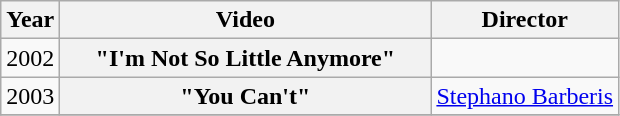<table class="wikitable plainrowheaders">
<tr>
<th>Year</th>
<th style="width:15em;">Video</th>
<th>Director</th>
</tr>
<tr>
<td>2002</td>
<th scope="row">"I'm Not So Little Anymore"</th>
<td></td>
</tr>
<tr>
<td>2003</td>
<th scope="row">"You Can't"</th>
<td><a href='#'>Stephano Barberis</a></td>
</tr>
<tr>
</tr>
</table>
